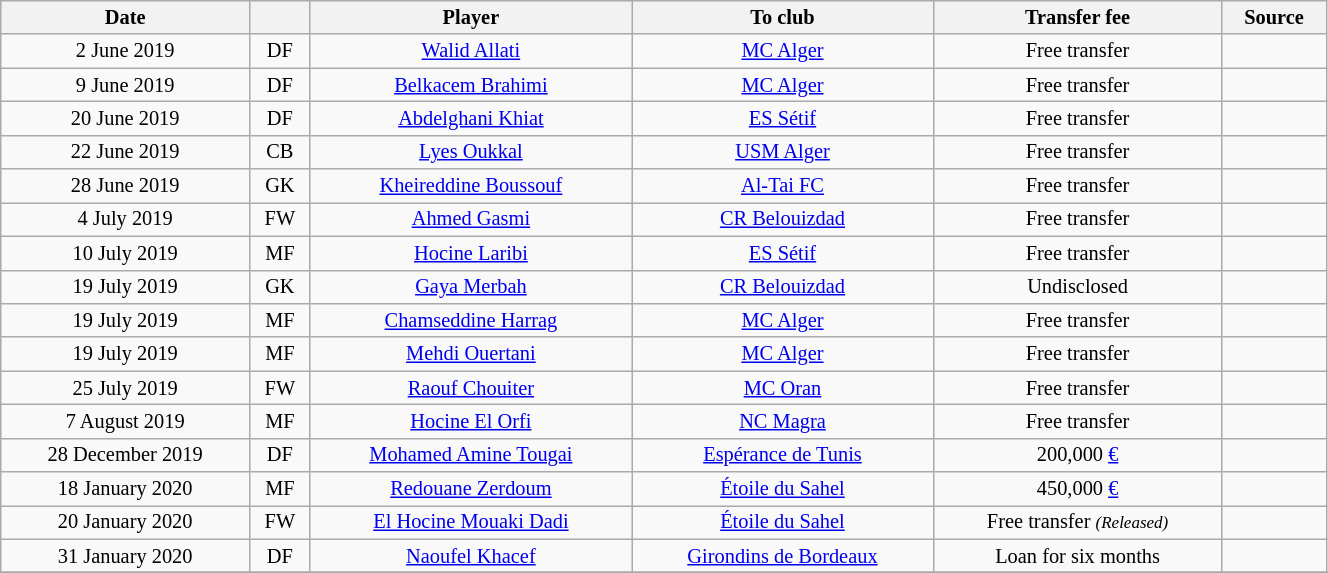<table class="wikitable sortable" style="width:70%; text-align:center; font-size:85%; text-align:centre;">
<tr>
<th>Date</th>
<th></th>
<th>Player</th>
<th>To club</th>
<th>Transfer fee</th>
<th>Source</th>
</tr>
<tr>
<td>2 June 2019</td>
<td>DF</td>
<td> <a href='#'>Walid Allati</a></td>
<td><a href='#'>MC Alger</a></td>
<td>Free transfer</td>
<td></td>
</tr>
<tr>
<td>9 June 2019</td>
<td>DF</td>
<td> <a href='#'>Belkacem Brahimi</a></td>
<td><a href='#'>MC Alger</a></td>
<td>Free transfer</td>
<td></td>
</tr>
<tr>
<td>20 June 2019</td>
<td>DF</td>
<td> <a href='#'>Abdelghani Khiat</a></td>
<td><a href='#'>ES Sétif</a></td>
<td>Free transfer</td>
<td></td>
</tr>
<tr>
<td>22 June 2019</td>
<td>CB</td>
<td> <a href='#'>Lyes Oukkal</a></td>
<td><a href='#'>USM Alger</a></td>
<td>Free transfer</td>
<td></td>
</tr>
<tr>
<td>28 June 2019</td>
<td>GK</td>
<td> <a href='#'>Kheireddine Boussouf</a></td>
<td> <a href='#'>Al-Tai FC</a></td>
<td>Free transfer</td>
<td></td>
</tr>
<tr>
<td>4 July 2019</td>
<td>FW</td>
<td> <a href='#'>Ahmed Gasmi</a></td>
<td><a href='#'>CR Belouizdad</a></td>
<td>Free transfer</td>
<td></td>
</tr>
<tr>
<td>10 July 2019</td>
<td>MF</td>
<td> <a href='#'>Hocine Laribi</a></td>
<td><a href='#'>ES Sétif</a></td>
<td>Free transfer</td>
<td></td>
</tr>
<tr>
<td>19 July 2019</td>
<td>GK</td>
<td> <a href='#'>Gaya Merbah</a></td>
<td><a href='#'>CR Belouizdad</a></td>
<td>Undisclosed</td>
<td></td>
</tr>
<tr>
<td>19 July 2019</td>
<td>MF</td>
<td> <a href='#'>Chamseddine Harrag</a></td>
<td><a href='#'>MC Alger</a></td>
<td>Free transfer</td>
<td></td>
</tr>
<tr>
<td>19 July 2019</td>
<td>MF</td>
<td> <a href='#'>Mehdi Ouertani</a></td>
<td><a href='#'>MC Alger</a></td>
<td>Free transfer</td>
<td></td>
</tr>
<tr>
<td>25 July 2019</td>
<td>FW</td>
<td> <a href='#'>Raouf Chouiter</a></td>
<td><a href='#'>MC Oran</a></td>
<td>Free transfer</td>
<td></td>
</tr>
<tr>
<td>7 August 2019</td>
<td>MF</td>
<td> <a href='#'>Hocine El Orfi</a></td>
<td><a href='#'>NC Magra</a></td>
<td>Free transfer</td>
<td></td>
</tr>
<tr>
<td>28 December 2019</td>
<td>DF</td>
<td> <a href='#'>Mohamed Amine Tougai</a></td>
<td> <a href='#'>Espérance de Tunis</a></td>
<td>200,000 <a href='#'>€</a></td>
<td></td>
</tr>
<tr>
<td>18 January 2020</td>
<td>MF</td>
<td> <a href='#'>Redouane Zerdoum</a></td>
<td> <a href='#'>Étoile du Sahel</a></td>
<td>450,000 <a href='#'>€</a></td>
<td></td>
</tr>
<tr>
<td>20 January 2020</td>
<td>FW</td>
<td> <a href='#'>El Hocine Mouaki Dadi</a></td>
<td> <a href='#'>Étoile du Sahel</a></td>
<td>Free transfer <small><em>(Released)</em></small></td>
<td></td>
</tr>
<tr>
<td>31 January 2020</td>
<td>DF</td>
<td> <a href='#'>Naoufel Khacef</a></td>
<td> <a href='#'>Girondins de Bordeaux</a></td>
<td>Loan for six months</td>
<td></td>
</tr>
<tr>
</tr>
</table>
